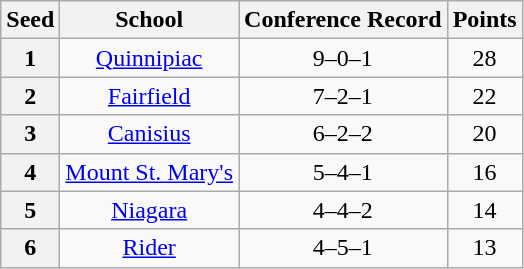<table class="wikitable" style="text-align:center">
<tr>
<th>Seed</th>
<th>School</th>
<th>Conference Record</th>
<th>Points</th>
</tr>
<tr>
<th>1</th>
<td><a href='#'>Quinnipiac</a></td>
<td>9–0–1</td>
<td>28</td>
</tr>
<tr>
<th>2</th>
<td><a href='#'>Fairfield</a></td>
<td>7–2–1</td>
<td>22</td>
</tr>
<tr>
<th>3</th>
<td><a href='#'>Canisius</a></td>
<td>6–2–2</td>
<td>20</td>
</tr>
<tr>
<th>4</th>
<td><a href='#'>Mount St. Mary's</a></td>
<td>5–4–1</td>
<td>16</td>
</tr>
<tr>
<th>5</th>
<td><a href='#'>Niagara</a></td>
<td>4–4–2</td>
<td>14</td>
</tr>
<tr>
<th>6</th>
<td><a href='#'>Rider</a></td>
<td>4–5–1</td>
<td>13</td>
</tr>
</table>
